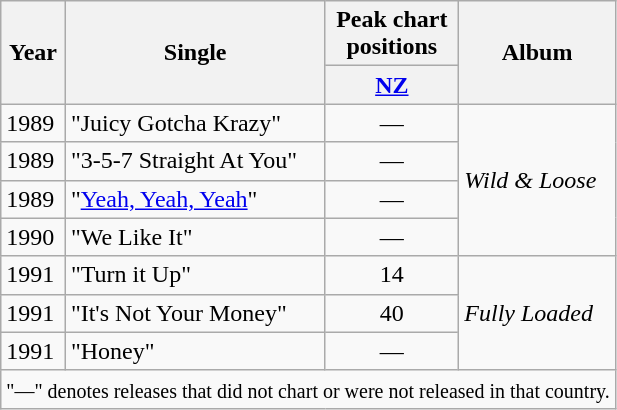<table class="wikitable">
<tr>
<th rowspan=2>Year</th>
<th rowspan=2>Single</th>
<th>Peak chart<br>positions</th>
<th rowspan=2>Album</th>
</tr>
<tr>
<th><a href='#'>NZ</a></th>
</tr>
<tr>
<td>1989</td>
<td>"Juicy Gotcha Krazy"</td>
<td align="center">—</td>
<td rowspan=4><em>Wild & Loose</em></td>
</tr>
<tr>
<td>1989</td>
<td>"3-5-7 Straight At You"</td>
<td align="center">—</td>
</tr>
<tr>
<td>1989</td>
<td>"<a href='#'>Yeah, Yeah, Yeah</a>"</td>
<td align="center">—</td>
</tr>
<tr>
<td>1990</td>
<td>"We Like It"</td>
<td align="center">—</td>
</tr>
<tr>
<td>1991</td>
<td>"Turn it Up"</td>
<td align="center">14</td>
<td rowspan=3><em>Fully Loaded</em></td>
</tr>
<tr>
<td>1991</td>
<td>"It's Not Your Money"</td>
<td align="center">40</td>
</tr>
<tr>
<td>1991</td>
<td>"Honey"</td>
<td align="center">—</td>
</tr>
<tr>
<td align=center colspan=4><small>"—" denotes releases that did not chart or were not released in that country.</small></td>
</tr>
</table>
